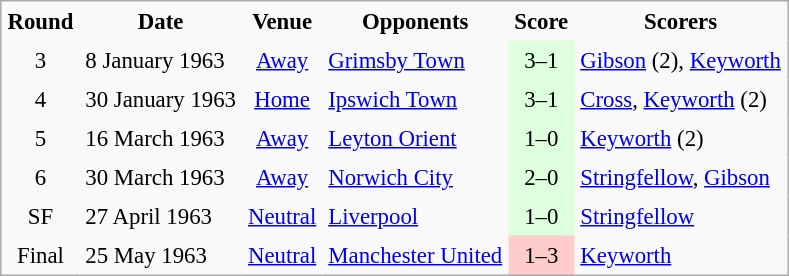<table class= border="2" cellpadding="4" cellspacing="0" style="text-align:center; margin: 1em 1em 1em 0; background: #f9f9f9; border: 1px #aaa solid; border-collapse: collapse; font-size: 95%;">
<tr>
<th>Round</th>
<th>Date</th>
<th>Venue</th>
<th>Opponents</th>
<th>Score</th>
<th>Scorers</th>
</tr>
<tr>
<td>3</td>
<td align=left>8 January 1963</td>
<td><a href='#'>Away</a></td>
<td align=left><a href='#'>Grimsby Town</a></td>
<td bgcolor="#ddffdd">3–1</td>
<td align=left><a href='#'>Gibson</a> (2), <a href='#'>Keyworth</a></td>
</tr>
<tr>
<td>4</td>
<td align=left>30 January 1963</td>
<td><a href='#'>Home</a></td>
<td align=left><a href='#'>Ipswich Town</a></td>
<td bgcolor="#ddffdd">3–1</td>
<td align=left><a href='#'>Cross</a>, <a href='#'>Keyworth</a> (2)</td>
</tr>
<tr>
<td>5</td>
<td align=left>16 March 1963</td>
<td><a href='#'>Away</a></td>
<td align=left><a href='#'>Leyton Orient</a></td>
<td bgcolor="#ddffdd">1–0</td>
<td align=left><a href='#'>Keyworth</a> (2)</td>
</tr>
<tr>
<td>6</td>
<td align=left>30 March 1963</td>
<td><a href='#'>Away</a></td>
<td align=left><a href='#'>Norwich City</a></td>
<td bgcolor="#ddffdd">2–0</td>
<td align=left><a href='#'>Stringfellow</a>, <a href='#'>Gibson</a></td>
</tr>
<tr>
<td>SF</td>
<td align=left>27 April 1963</td>
<td><a href='#'>Neutral</a></td>
<td align=left><a href='#'>Liverpool</a></td>
<td bgcolor="#ddffdd">1–0</td>
<td align=left><a href='#'>Stringfellow</a></td>
</tr>
<tr>
<td>Final</td>
<td align=left>25 May 1963</td>
<td><a href='#'>Neutral</a></td>
<td align=left><a href='#'>Manchester United</a></td>
<td bgcolor="#ffcccc">1–3</td>
<td align=left><a href='#'>Keyworth</a></td>
</tr>
</table>
